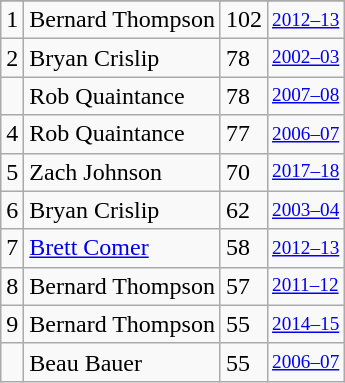<table class="wikitable">
<tr>
</tr>
<tr>
<td>1</td>
<td>Bernard Thompson</td>
<td>102</td>
<td style="font-size:80%;"><a href='#'>2012–13</a></td>
</tr>
<tr>
<td>2</td>
<td>Bryan Crislip</td>
<td>78</td>
<td style="font-size:80%;"><a href='#'>2002–03</a></td>
</tr>
<tr>
<td></td>
<td>Rob Quaintance</td>
<td>78</td>
<td style="font-size:80%;"><a href='#'>2007–08</a></td>
</tr>
<tr>
<td>4</td>
<td>Rob Quaintance</td>
<td>77</td>
<td style="font-size:80%;"><a href='#'>2006–07</a></td>
</tr>
<tr>
<td>5</td>
<td>Zach Johnson</td>
<td>70</td>
<td style="font-size:80%;"><a href='#'>2017–18</a></td>
</tr>
<tr>
<td>6</td>
<td>Bryan Crislip</td>
<td>62</td>
<td style="font-size:80%;"><a href='#'>2003–04</a></td>
</tr>
<tr>
<td>7</td>
<td><a href='#'>Brett Comer</a></td>
<td>58</td>
<td style="font-size:80%;"><a href='#'>2012–13</a></td>
</tr>
<tr>
<td>8</td>
<td>Bernard Thompson</td>
<td>57</td>
<td style="font-size:80%;"><a href='#'>2011–12</a></td>
</tr>
<tr>
<td>9</td>
<td>Bernard Thompson</td>
<td>55</td>
<td style="font-size:80%;"><a href='#'>2014–15</a></td>
</tr>
<tr>
<td></td>
<td>Beau Bauer</td>
<td>55</td>
<td style="font-size:80%;"><a href='#'>2006–07</a></td>
</tr>
</table>
